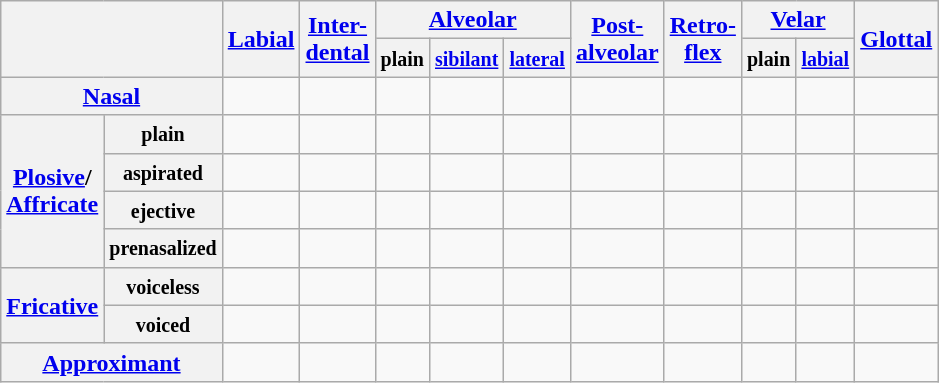<table class="wikitable" style="text-align:center">
<tr>
<th colspan="2" rowspan="2"></th>
<th rowspan="2"><a href='#'>Labial</a></th>
<th rowspan="2"><a href='#'>Inter-<br>dental</a></th>
<th colspan="3"><a href='#'>Alveolar</a></th>
<th rowspan="2"><a href='#'>Post-<br>alveolar</a></th>
<th rowspan="2"><a href='#'>Retro-<br>flex</a></th>
<th colspan="2"><a href='#'>Velar</a></th>
<th rowspan="2"><a href='#'>Glottal</a></th>
</tr>
<tr>
<th><small>plain</small></th>
<th><small><a href='#'>sibilant</a></small></th>
<th><small><a href='#'>lateral</a></small></th>
<th><small>plain</small></th>
<th><small><a href='#'>labial</a></small></th>
</tr>
<tr>
<th colspan="2"><a href='#'>Nasal</a></th>
<td> </td>
<td></td>
<td> </td>
<td></td>
<td></td>
<td></td>
<td></td>
<td></td>
<td></td>
<td></td>
</tr>
<tr>
<th rowspan="4"><a href='#'>Plosive</a>/<br><a href='#'>Affricate</a></th>
<th><small>plain</small></th>
<td></td>
<td> </td>
<td> </td>
<td> </td>
<td> </td>
<td> </td>
<td></td>
<td> </td>
<td> </td>
<td> </td>
</tr>
<tr>
<th><small>aspirated</small></th>
<td></td>
<td> </td>
<td> </td>
<td> </td>
<td> </td>
<td> </td>
<td></td>
<td> </td>
<td> </td>
<td></td>
</tr>
<tr>
<th><small>ejective</small></th>
<td></td>
<td> </td>
<td> </td>
<td> </td>
<td> </td>
<td> </td>
<td></td>
<td> </td>
<td> </td>
<td></td>
</tr>
<tr>
<th><small>prenasalized</small></th>
<td> </td>
<td></td>
<td> </td>
<td></td>
<td></td>
<td> </td>
<td></td>
<td></td>
<td></td>
<td></td>
</tr>
<tr>
<th rowspan="2"><a href='#'>Fricative</a></th>
<th><small>voiceless</small></th>
<td></td>
<td> </td>
<td></td>
<td> </td>
<td> </td>
<td> </td>
<td></td>
<td> </td>
<td> </td>
<td> </td>
</tr>
<tr>
<th><small>voiced</small></th>
<td></td>
<td> </td>
<td></td>
<td> </td>
<td> </td>
<td> </td>
<td></td>
<td> </td>
<td> </td>
<td></td>
</tr>
<tr>
<th colspan="2"><a href='#'>Approximant</a></th>
<td></td>
<td></td>
<td></td>
<td></td>
<td></td>
<td> </td>
<td> </td>
<td></td>
<td> </td>
<td></td>
</tr>
</table>
